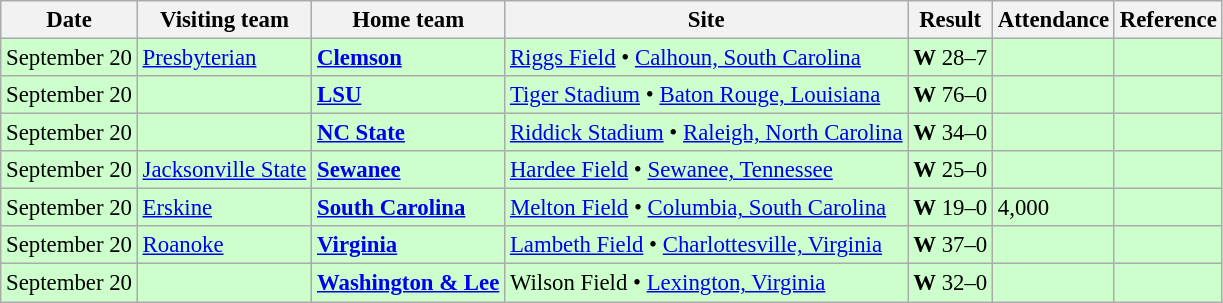<table class="wikitable" style="font-size:95%;">
<tr>
<th>Date</th>
<th>Visiting team</th>
<th>Home team</th>
<th>Site</th>
<th>Result</th>
<th>Attendance</th>
<th class="unsortable">Reference</th>
</tr>
<tr bgcolor=ccffcc>
<td>September 20</td>
<td><a href='#'>Presbyterian</a></td>
<td><strong><a href='#'>Clemson</a></strong></td>
<td><a href='#'>Riggs Field</a> • <a href='#'>Calhoun, South Carolina</a></td>
<td><strong>W</strong> 28–7</td>
<td></td>
<td></td>
</tr>
<tr bgcolor=ccffcc>
<td>September 20</td>
<td></td>
<td><strong><a href='#'>LSU</a></strong></td>
<td><a href='#'>Tiger Stadium</a> • <a href='#'>Baton Rouge, Louisiana</a></td>
<td><strong>W</strong> 76–0</td>
<td></td>
<td></td>
</tr>
<tr bgcolor=ccffcc>
<td>September 20</td>
<td></td>
<td><strong><a href='#'>NC State</a></strong></td>
<td><a href='#'>Riddick Stadium</a> • <a href='#'>Raleigh, North Carolina</a></td>
<td><strong>W</strong> 34–0</td>
<td></td>
<td></td>
</tr>
<tr bgcolor=ccffcc>
<td>September 20</td>
<td><a href='#'>Jacksonville State</a></td>
<td><strong><a href='#'>Sewanee</a></strong></td>
<td><a href='#'>Hardee Field</a> • <a href='#'>Sewanee, Tennessee</a></td>
<td><strong>W</strong> 25–0</td>
<td></td>
<td></td>
</tr>
<tr bgcolor=ccffcc>
<td>September 20</td>
<td><a href='#'>Erskine</a></td>
<td><strong><a href='#'>South Carolina</a></strong></td>
<td><a href='#'>Melton Field</a> • <a href='#'>Columbia, South Carolina</a></td>
<td><strong>W</strong> 19–0</td>
<td>4,000</td>
<td></td>
</tr>
<tr bgcolor=ccffcc>
<td>September 20</td>
<td><a href='#'>Roanoke</a></td>
<td><strong><a href='#'>Virginia</a></strong></td>
<td><a href='#'>Lambeth Field</a> • <a href='#'>Charlottesville, Virginia</a></td>
<td><strong>W</strong> 37–0</td>
<td></td>
<td></td>
</tr>
<tr bgcolor=ccffcc>
<td>September 20</td>
<td></td>
<td><strong><a href='#'>Washington & Lee</a></strong></td>
<td>Wilson Field • <a href='#'>Lexington, Virginia</a></td>
<td><strong>W</strong> 32–0</td>
<td></td>
<td></td>
</tr>
</table>
